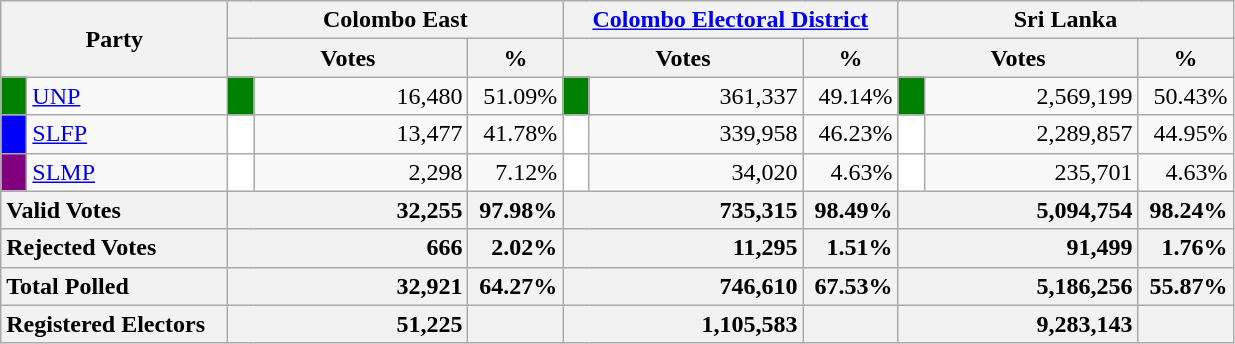<table class="wikitable">
<tr>
<th colspan="2" width="144px"rowspan="2">Party</th>
<th colspan="3" width="216px">Colombo East</th>
<th colspan="3" width="216px"><a href='#'>Colombo Electoral District</a></th>
<th colspan="3" width="216px">Sri Lanka</th>
</tr>
<tr>
<th colspan="2" width="144px">Votes</th>
<th>%</th>
<th colspan="2" width="144px">Votes</th>
<th>%</th>
<th colspan="2" width="144px">Votes</th>
<th>%</th>
</tr>
<tr>
<td style="background-color:green;" width="10px"></td>
<td style="text-align:left;"><a href='#'>UNP</a></td>
<td style="background-color:green;" width="10px"></td>
<td style="text-align:right;">16,480</td>
<td style="text-align:right;">51.09%</td>
<td style="background-color:green;" width="10px"></td>
<td style="text-align:right;">361,337</td>
<td style="text-align:right;">49.14%</td>
<td style="background-color:green;" width="10px"></td>
<td style="text-align:right;">2,569,199</td>
<td style="text-align:right;">50.43%</td>
</tr>
<tr>
<td style="background-color:blue;" width="10px"></td>
<td style="text-align:left;"><a href='#'>SLFP</a></td>
<td style="background-color:white;" width="10px"></td>
<td style="text-align:right;">13,477</td>
<td style="text-align:right;">41.78%</td>
<td style="background-color:white;" width="10px"></td>
<td style="text-align:right;">339,958</td>
<td style="text-align:right;">46.23%</td>
<td style="background-color:white;" width="10px"></td>
<td style="text-align:right;">2,289,857</td>
<td style="text-align:right;">44.95%</td>
</tr>
<tr>
<td style="background-color:purple;" width="10px"></td>
<td style="text-align:left;"><a href='#'>SLMP</a></td>
<td style="background-color:white;" width="10px"></td>
<td style="text-align:right;">2,298</td>
<td style="text-align:right;">7.12%</td>
<td style="background-color:white;" width="10px"></td>
<td style="text-align:right;">34,020</td>
<td style="text-align:right;">4.63%</td>
<td style="background-color:white;" width="10px"></td>
<td style="text-align:right;">235,701</td>
<td style="text-align:right;">4.63%</td>
</tr>
<tr>
<th colspan="2" width="144px"style="text-align:left;">Valid Votes</th>
<th style="text-align:right;"colspan="2" width="144px">32,255</th>
<th style="text-align:right;">97.98%</th>
<th style="text-align:right;"colspan="2" width="144px">735,315</th>
<th style="text-align:right;">98.49%</th>
<th style="text-align:right;"colspan="2" width="144px">5,094,754</th>
<th style="text-align:right;">98.24%</th>
</tr>
<tr>
<th colspan="2" width="144px"style="text-align:left;">Rejected Votes</th>
<th style="text-align:right;"colspan="2" width="144px">666</th>
<th style="text-align:right;">2.02%</th>
<th style="text-align:right;"colspan="2" width="144px">11,295</th>
<th style="text-align:right;">1.51%</th>
<th style="text-align:right;"colspan="2" width="144px">91,499</th>
<th style="text-align:right;">1.76%</th>
</tr>
<tr>
<th colspan="2" width="144px"style="text-align:left;">Total Polled</th>
<th style="text-align:right;"colspan="2" width="144px">32,921</th>
<th style="text-align:right;">64.27%</th>
<th style="text-align:right;"colspan="2" width="144px">746,610</th>
<th style="text-align:right;">67.53%</th>
<th style="text-align:right;"colspan="2" width="144px">5,186,256</th>
<th style="text-align:right;">55.87%</th>
</tr>
<tr>
<th colspan="2" width="144px"style="text-align:left;">Registered Electors</th>
<th style="text-align:right;"colspan="2" width="144px">51,225</th>
<th></th>
<th style="text-align:right;"colspan="2" width="144px">1,105,583</th>
<th></th>
<th style="text-align:right;"colspan="2" width="144px">9,283,143</th>
<th></th>
</tr>
</table>
